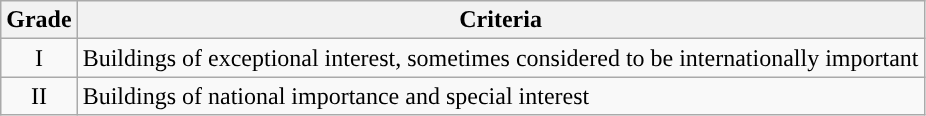<table class="wikitable">
<tr>
<th>Grade</th>
<th>Criteria</th>
</tr>
<tr>
<td align="center" >I</td>
<td>Buildings of exceptional interest, sometimes considered to be internationally important</td>
</tr>
<tr>
<td align="center" >II</td>
<td>Buildings of national importance and special interest</td>
</tr>
</table>
